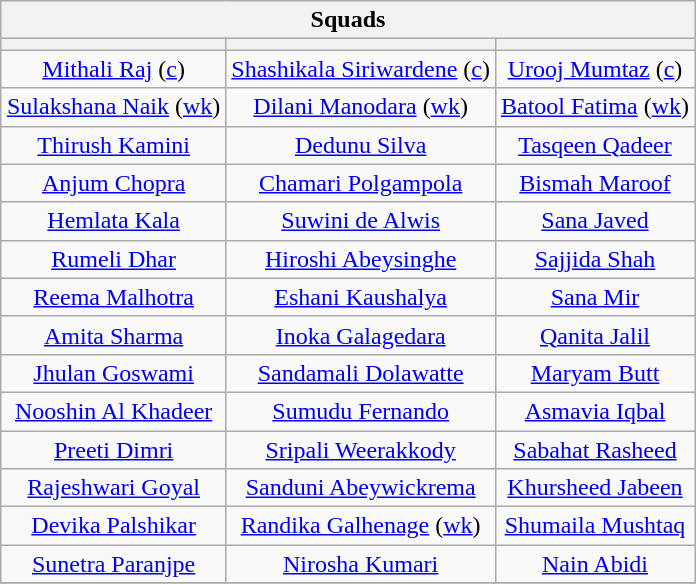<table class="wikitable" style="text-align:center; width:auto; margin:auto">
<tr>
<th colspan=4>Squads</th>
</tr>
<tr>
<th></th>
<th></th>
<th></th>
</tr>
<tr>
<td><a href='#'>Mithali Raj</a> (<a href='#'>c</a>)</td>
<td><a href='#'>Shashikala Siriwardene</a> (<a href='#'>c</a>)</td>
<td><a href='#'>Urooj Mumtaz</a> (<a href='#'>c</a>)</td>
</tr>
<tr>
<td><a href='#'>Sulakshana Naik</a> (<a href='#'>wk</a>)</td>
<td><a href='#'>Dilani Manodara</a> (<a href='#'>wk</a>)</td>
<td><a href='#'>Batool Fatima</a> (<a href='#'>wk</a>)</td>
</tr>
<tr>
<td><a href='#'>Thirush Kamini</a></td>
<td><a href='#'>Dedunu Silva</a></td>
<td><a href='#'>Tasqeen Qadeer</a></td>
</tr>
<tr>
<td><a href='#'>Anjum Chopra</a></td>
<td><a href='#'>Chamari Polgampola</a></td>
<td><a href='#'>Bismah Maroof</a></td>
</tr>
<tr>
<td><a href='#'>Hemlata Kala</a></td>
<td><a href='#'>Suwini de Alwis</a></td>
<td><a href='#'>Sana Javed</a></td>
</tr>
<tr>
<td><a href='#'>Rumeli Dhar</a></td>
<td><a href='#'>Hiroshi Abeysinghe</a></td>
<td><a href='#'>Sajjida Shah</a></td>
</tr>
<tr>
<td><a href='#'>Reema Malhotra</a></td>
<td><a href='#'>Eshani Kaushalya</a></td>
<td><a href='#'>Sana Mir</a></td>
</tr>
<tr>
<td><a href='#'>Amita Sharma</a></td>
<td><a href='#'>Inoka Galagedara</a></td>
<td><a href='#'>Qanita Jalil</a></td>
</tr>
<tr>
<td><a href='#'>Jhulan Goswami</a></td>
<td><a href='#'>Sandamali Dolawatte</a></td>
<td><a href='#'>Maryam Butt</a></td>
</tr>
<tr>
<td><a href='#'>Nooshin Al Khadeer</a></td>
<td><a href='#'>Sumudu Fernando</a></td>
<td><a href='#'>Asmavia Iqbal</a></td>
</tr>
<tr>
<td><a href='#'>Preeti Dimri</a></td>
<td><a href='#'>Sripali Weerakkody</a></td>
<td><a href='#'>Sabahat Rasheed</a></td>
</tr>
<tr>
<td><a href='#'>Rajeshwari Goyal</a></td>
<td><a href='#'>Sanduni Abeywickrema</a></td>
<td><a href='#'>Khursheed Jabeen</a></td>
</tr>
<tr>
<td><a href='#'>Devika Palshikar</a></td>
<td><a href='#'>Randika Galhenage</a> (<a href='#'>wk</a>)</td>
<td><a href='#'>Shumaila Mushtaq</a></td>
</tr>
<tr>
<td><a href='#'>Sunetra Paranjpe</a></td>
<td><a href='#'>Nirosha Kumari</a></td>
<td><a href='#'>Nain Abidi</a></td>
</tr>
<tr>
</tr>
</table>
